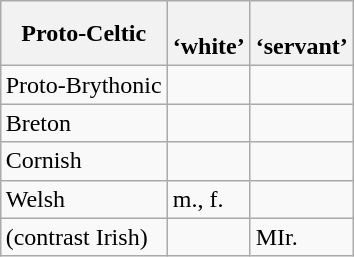<table class="wikitable" style="margin-left: 1.6em">
<tr>
<th>Proto-Celtic</th>
<th><br><span>‘white’</span></th>
<th><br><span>‘servant’</span></th>
</tr>
<tr>
<td>Proto-Brythonic</td>
<td></td>
<td></td>
</tr>
<tr>
<td>Breton</td>
<td></td>
<td></td>
</tr>
<tr>
<td>Cornish</td>
<td></td>
<td></td>
</tr>
<tr>
<td>Welsh</td>
<td> m.,  f.</td>
<td></td>
</tr>
<tr>
<td>(contrast Irish)</td>
<td></td>
<td>MIr. </td>
</tr>
</table>
